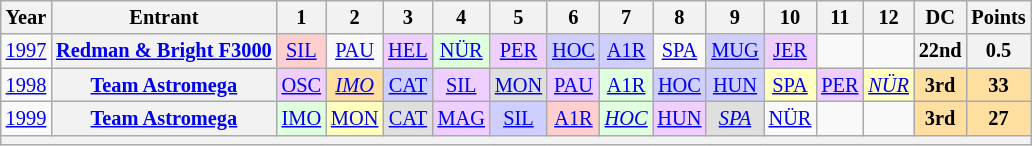<table class="wikitable" style="text-align:center; font-size:85%">
<tr>
<th>Year</th>
<th>Entrant</th>
<th>1</th>
<th>2</th>
<th>3</th>
<th>4</th>
<th>5</th>
<th>6</th>
<th>7</th>
<th>8</th>
<th>9</th>
<th>10</th>
<th>11</th>
<th>12</th>
<th>DC</th>
<th>Points</th>
</tr>
<tr>
<td><a href='#'>1997</a></td>
<th nowrap><a href='#'>Redman & Bright F3000</a></th>
<td style="background:#FFCFCF;"><a href='#'>SIL</a><br></td>
<td><a href='#'>PAU</a></td>
<td style="background:#EFCFFF;"><a href='#'>HEL</a><br></td>
<td style="background:#DFFFDF;"><a href='#'>NÜR</a><br></td>
<td style="background:#EFCFFF;"><a href='#'>PER</a><br></td>
<td style="background:#CFCFFF;"><a href='#'>HOC</a><br></td>
<td style="background:#CFCFFF;"><a href='#'>A1R</a><br></td>
<td><a href='#'>SPA</a></td>
<td style="background:#CFCFFF;"><a href='#'>MUG</a><br></td>
<td style="background:#EFCFFF;"><a href='#'>JER</a><br></td>
<td></td>
<td></td>
<th>22nd</th>
<th>0.5</th>
</tr>
<tr>
<td><a href='#'>1998</a></td>
<th nowrap><a href='#'>Team Astromega</a></th>
<td style="background:#EFCFFF;"><a href='#'>OSC</a><br></td>
<td style="background:#FFDF9F;"><a href='#'><em>IMO</em></a><br></td>
<td style="background:#CFCFFF;"><a href='#'>CAT</a><br></td>
<td style="background:#EFCFFF;"><a href='#'>SIL</a><br></td>
<td style="background:#DFDFDF;"><a href='#'>MON</a><br></td>
<td style="background:#EFCFFF;"><a href='#'>PAU</a><br></td>
<td style="background:#DFFFDF;"><a href='#'>A1R</a><br></td>
<td style="background:#CFCFFF;"><a href='#'>HOC</a><br></td>
<td style="background:#CFCFFF;"><a href='#'>HUN</a><br></td>
<td style="background:#FFFFBF;"><a href='#'>SPA</a><br></td>
<td style="background:#EFCFFF;"><a href='#'>PER</a><br></td>
<td style="background:#FFFFBF;"><a href='#'><em>NÜR</em></a><br></td>
<td style="background:#FFDF9F;"><strong>3rd</strong></td>
<td style="background:#FFDF9F;"><strong>33</strong></td>
</tr>
<tr>
<td><a href='#'>1999</a></td>
<th nowrap><a href='#'>Team Astromega</a></th>
<td style="background:#DFFFDF;"><a href='#'>IMO</a><br></td>
<td style="background:#FFFFBF;"><a href='#'>MON</a><br></td>
<td style="background:#DFDFDF;"><a href='#'>CAT</a><br></td>
<td style="background:#EFCFFF;"><a href='#'>MAG</a><br></td>
<td style="background:#CFCFFF;"><a href='#'>SIL</a><br></td>
<td style="background:#FFCFCF;"><a href='#'>A1R</a><br></td>
<td style="background:#DFFFDF;"><a href='#'><em>HOC</em></a><br></td>
<td style="background:#EFCFFF;"><a href='#'>HUN</a><br></td>
<td style="background:#DFDFDF;"><a href='#'><em>SPA</em></a><br></td>
<td><a href='#'>NÜR</a></td>
<td></td>
<td></td>
<td style="background:#FFDF9F;"><strong>3rd</strong></td>
<td style="background:#FFDF9F;"><strong>27</strong></td>
</tr>
<tr>
<th colspan="16"></th>
</tr>
</table>
